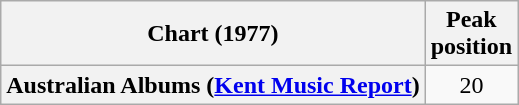<table class="wikitable sortable plainrowheaders" style="text-align:center">
<tr>
<th>Chart (1977)</th>
<th>Peak<br>position</th>
</tr>
<tr>
<th scope="row">Australian Albums (<a href='#'>Kent Music Report</a>)</th>
<td>20</td>
</tr>
</table>
